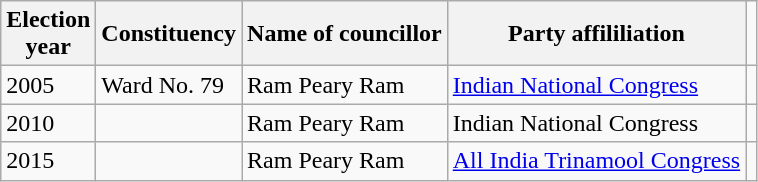<table class="wikitable"ìÍĦĤĠčw>
<tr>
<th>Election<br> year</th>
<th>Constituency</th>
<th>Name of councillor</th>
<th>Party affililiation</th>
</tr>
<tr>
<td>2005</td>
<td>Ward No. 79</td>
<td>Ram Peary Ram</td>
<td><a href='#'>Indian National Congress</a></td>
<td></td>
</tr>
<tr>
<td>2010</td>
<td></td>
<td>Ram Peary Ram</td>
<td>Indian National Congress</td>
<td></td>
</tr>
<tr>
<td>2015</td>
<td></td>
<td>Ram Peary Ram</td>
<td><a href='#'>All India Trinamool Congress</a></td>
<td></td>
</tr>
</table>
